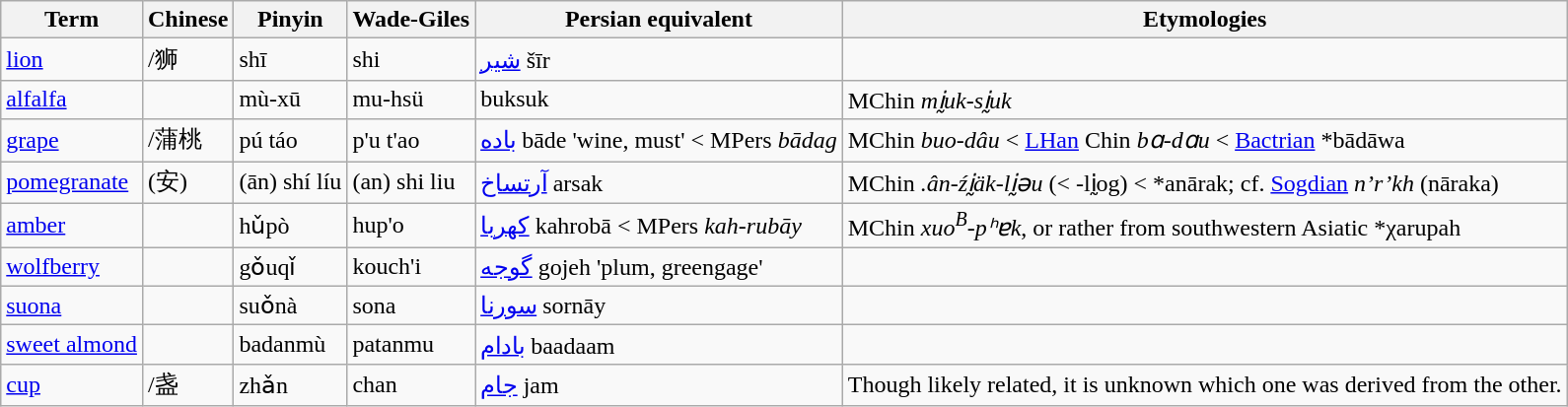<table class="wikitable sortable">
<tr>
<th>Term</th>
<th>Chinese</th>
<th>Pinyin</th>
<th>Wade-Giles</th>
<th>Persian equivalent</th>
<th>Etymologies</th>
</tr>
<tr>
<td><a href='#'>lion</a></td>
<td>/狮</td>
<td>shī</td>
<td>shi</td>
<td><a href='#'>شیر</a> šīr</td>
<td></td>
</tr>
<tr>
<td><a href='#'>alfalfa</a></td>
<td></td>
<td>mù-xū</td>
<td>mu-hsü</td>
<td>buksuk</td>
<td>MChin <em>mḭuk-sḭuk</em></td>
</tr>
<tr>
<td><a href='#'>grape</a></td>
<td>/蒲桃</td>
<td>pú táo</td>
<td>p'u t'ao</td>
<td><a href='#'>باده</a> bāde 'wine, must' < MPers <em>bādag</em></td>
<td>MChin <em>buo-dâu</em> < <a href='#'>LHan</a> Chin <em>bɑ-dɑu</em> < <a href='#'>Bactrian</a> *bādāwa</td>
</tr>
<tr>
<td><a href='#'>pomegranate</a></td>
<td>(安)</td>
<td>(ān) shí líu</td>
<td>(an) shi liu</td>
<td><a href='#'>آرتساخ</a> arsak</td>
<td>MChin <em>.ân-źḭäk-lḭəu</em> (< -lḭog) < *anārak; cf. <a href='#'>Sogdian</a> <em>n’r’kh</em> (nāraka)</td>
</tr>
<tr>
<td><a href='#'>amber</a></td>
<td></td>
<td>hǔpò</td>
<td>hup'o</td>
<td><a href='#'>کهربا</a> kahrobā < MPers <em>kah-rubāy</em></td>
<td>MChin <em>xuo<sup>B</sup>-pʰɐk</em>, or rather from southwestern Asiatic *χarupah</td>
</tr>
<tr>
<td><a href='#'>wolfberry</a></td>
<td></td>
<td>gǒuqǐ</td>
<td>kouch'i</td>
<td><a href='#'>گوجه</a> gojeh 'plum, greengage'</td>
<td></td>
</tr>
<tr>
<td><a href='#'>suona</a></td>
<td></td>
<td>suǒnà</td>
<td>sona</td>
<td><a href='#'>سورنا</a> sornāy</td>
<td></td>
</tr>
<tr>
<td><a href='#'>sweet almond</a></td>
<td></td>
<td>badanmù</td>
<td>patanmu</td>
<td><a href='#'>بادام</a> baadaam</td>
<td></td>
</tr>
<tr>
<td><a href='#'>cup</a></td>
<td>/盏</td>
<td>zhǎn</td>
<td>chan</td>
<td><a href='#'>جام</a> jam</td>
<td>Though likely related, it is unknown which one was derived from the other.</td>
</tr>
</table>
